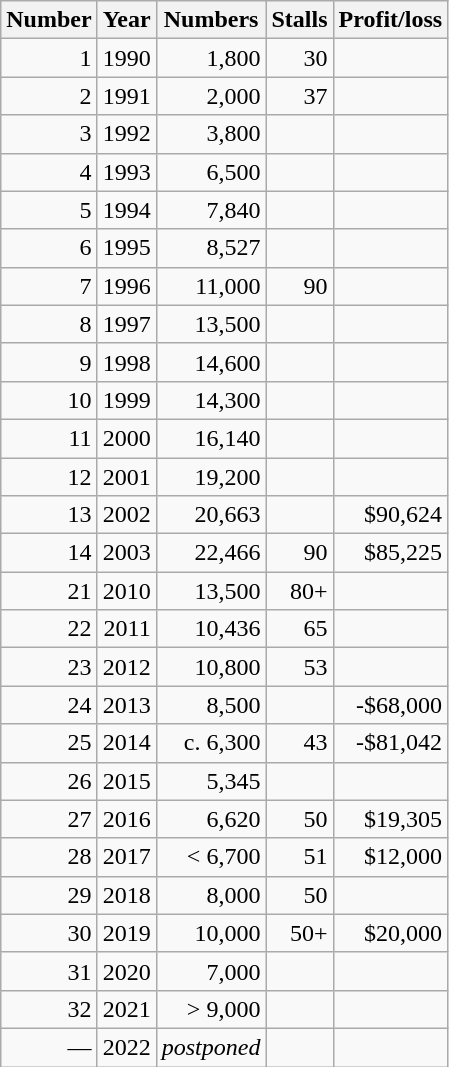<table class="wikitable floatright"  style="text-align: right">
<tr>
<th>Number</th>
<th>Year</th>
<th>Numbers</th>
<th>Stalls</th>
<th>Profit/loss</th>
</tr>
<tr>
<td>1</td>
<td>1990</td>
<td>1,800</td>
<td>30</td>
<td></td>
</tr>
<tr>
<td>2</td>
<td>1991</td>
<td>2,000</td>
<td>37</td>
<td></td>
</tr>
<tr>
<td>3</td>
<td>1992</td>
<td>3,800</td>
<td></td>
<td></td>
</tr>
<tr>
<td>4</td>
<td>1993</td>
<td>6,500</td>
<td></td>
<td></td>
</tr>
<tr>
<td>5</td>
<td>1994</td>
<td>7,840</td>
<td></td>
<td></td>
</tr>
<tr>
<td>6</td>
<td>1995</td>
<td>8,527</td>
<td></td>
<td></td>
</tr>
<tr>
<td>7</td>
<td>1996</td>
<td>11,000</td>
<td>90</td>
<td></td>
</tr>
<tr>
<td>8</td>
<td>1997</td>
<td>13,500</td>
<td></td>
<td></td>
</tr>
<tr>
<td>9</td>
<td>1998</td>
<td>14,600</td>
<td></td>
<td></td>
</tr>
<tr>
<td>10</td>
<td>1999</td>
<td>14,300</td>
<td></td>
<td></td>
</tr>
<tr>
<td>11</td>
<td>2000</td>
<td>16,140</td>
<td></td>
<td></td>
</tr>
<tr>
<td>12</td>
<td>2001</td>
<td>19,200</td>
<td></td>
<td></td>
</tr>
<tr>
<td>13</td>
<td>2002</td>
<td>20,663</td>
<td></td>
<td>$90,624</td>
</tr>
<tr>
<td>14</td>
<td>2003</td>
<td>22,466</td>
<td>90</td>
<td>$85,225</td>
</tr>
<tr>
<td>21</td>
<td>2010</td>
<td>13,500</td>
<td>80+</td>
<td></td>
</tr>
<tr>
<td>22</td>
<td>2011</td>
<td>10,436</td>
<td>65</td>
<td></td>
</tr>
<tr>
<td>23</td>
<td>2012</td>
<td>10,800</td>
<td>53</td>
<td></td>
</tr>
<tr>
<td>24</td>
<td>2013</td>
<td>8,500</td>
<td></td>
<td>-$68,000</td>
</tr>
<tr>
<td>25</td>
<td>2014</td>
<td>c. 6,300</td>
<td>43</td>
<td>-$81,042</td>
</tr>
<tr>
<td>26</td>
<td>2015</td>
<td>5,345</td>
<td></td>
<td></td>
</tr>
<tr>
<td>27</td>
<td>2016</td>
<td>6,620</td>
<td>50</td>
<td>$19,305</td>
</tr>
<tr>
<td>28</td>
<td>2017</td>
<td>< 6,700</td>
<td>51</td>
<td>$12,000</td>
</tr>
<tr>
<td>29</td>
<td>2018</td>
<td>8,000</td>
<td>50</td>
<td></td>
</tr>
<tr>
<td>30</td>
<td>2019</td>
<td>10,000</td>
<td>50+</td>
<td>$20,000</td>
</tr>
<tr>
<td>31</td>
<td>2020</td>
<td>7,000</td>
<td></td>
<td></td>
</tr>
<tr>
<td>32</td>
<td>2021</td>
<td>> 9,000</td>
<td></td>
<td></td>
</tr>
<tr>
<td>—</td>
<td>2022</td>
<td><em>postponed</em></td>
<td></td>
<td></td>
</tr>
</table>
